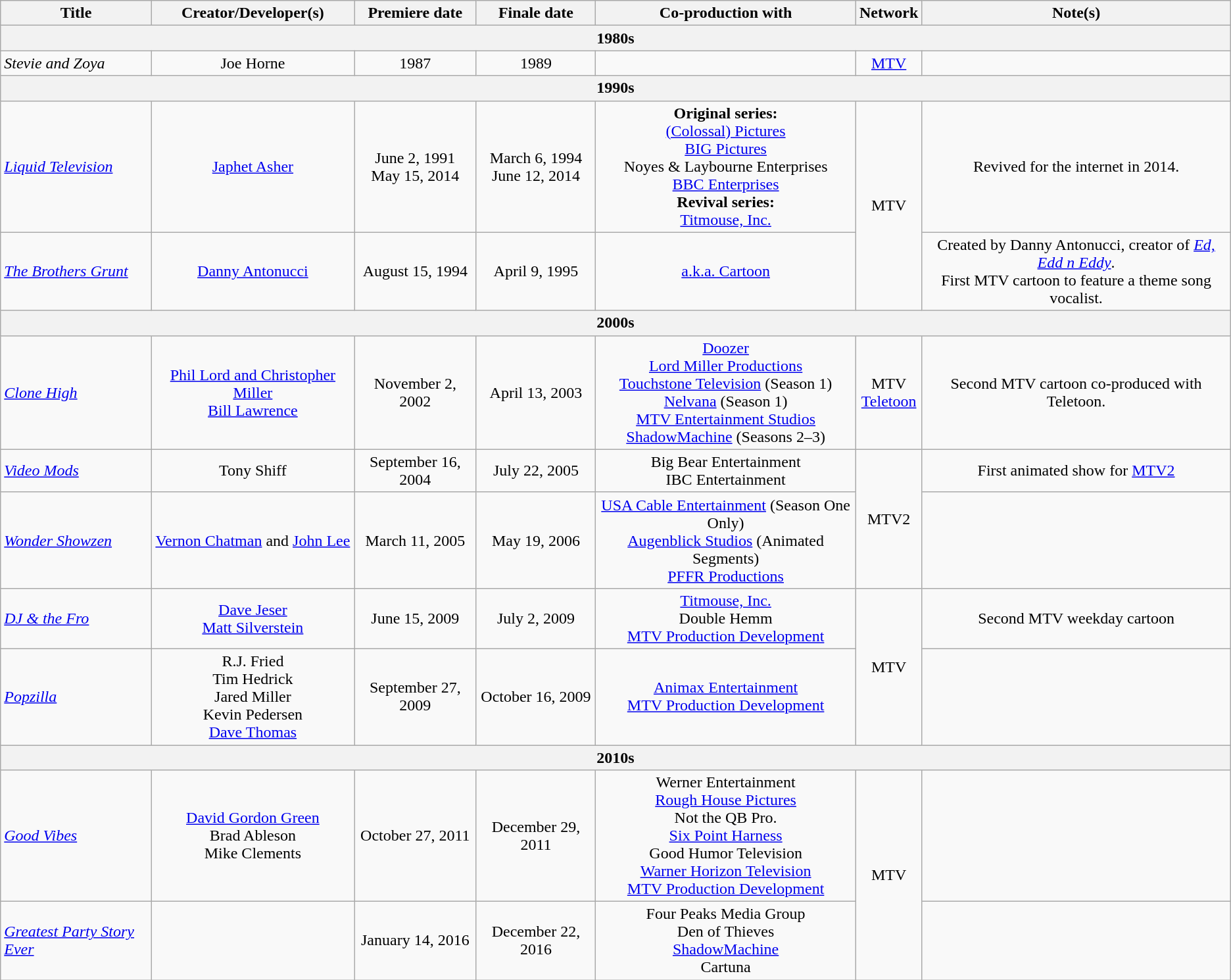<table class="wikitable plainrowheaders sortable" style="text-align:center;">
<tr>
<th scope="col">Title</th>
<th scope="col">Creator/Developer(s)</th>
<th scope="col">Premiere date</th>
<th scope="col">Finale date</th>
<th scope="col">Co-production with</th>
<th scope="col">Network</th>
<th scope="col">Note(s)</th>
</tr>
<tr>
<th colspan="7" style="background-color:#white;">1980s</th>
</tr>
<tr>
<td scope="row" style="text-align:left;"><em>Stevie and Zoya</em></td>
<td>Joe Horne</td>
<td>1987</td>
<td>1989</td>
<td></td>
<td><a href='#'>MTV</a></td>
<td></td>
</tr>
<tr>
<th colspan="7" style="background-color:#white;">1990s</th>
</tr>
<tr>
<td scope="row" style="text-align:left;"><em><a href='#'>Liquid Television</a></em></td>
<td><a href='#'>Japhet Asher</a></td>
<td>June 2, 1991<br>May 15, 2014</td>
<td>March 6, 1994<br>June 12, 2014</td>
<td><strong>Original series:</strong><br><a href='#'>(Colossal) Pictures</a><br><a href='#'>BIG Pictures</a><br>Noyes & Laybourne Enterprises<br><a href='#'>BBC Enterprises</a><br><strong>Revival series:</strong><br><a href='#'>Titmouse, Inc.</a></td>
<td rowspan="2">MTV</td>
<td>Revived for the internet in 2014.</td>
</tr>
<tr>
<td scope="row" style="text-align:left;"><em><a href='#'>The Brothers Grunt</a></em></td>
<td><a href='#'>Danny Antonucci</a></td>
<td>August 15, 1994</td>
<td>April 9, 1995</td>
<td><a href='#'>a.k.a. Cartoon</a></td>
<td>Created by Danny Antonucci, creator of <em><a href='#'>Ed, Edd n Eddy</a></em>.<br>First MTV cartoon to feature a theme song vocalist.</td>
</tr>
<tr>
<th colspan="7" style="background-color:#white;">2000s</th>
</tr>
<tr>
<td scope="row" style="text-align:left;"><em><a href='#'>Clone High</a></em></td>
<td><a href='#'>Phil Lord and Christopher Miller</a><br><a href='#'>Bill Lawrence</a></td>
<td>November 2, 2002</td>
<td>April 13, 2003</td>
<td><a href='#'>Doozer</a><br><a href='#'>Lord Miller Productions</a><br><a href='#'>Touchstone Television</a> (Season 1)<br><a href='#'>Nelvana</a> (Season 1)<br><a href='#'>MTV Entertainment Studios</a><br><a href='#'>ShadowMachine</a> (Seasons 2–3)</td>
<td>MTV<br><a href='#'>Teletoon</a></td>
<td>Second MTV cartoon co-produced with Teletoon.</td>
</tr>
<tr>
<td scope="row" style="text-align:left;"><em><a href='#'>Video Mods</a></em></td>
<td>Tony Shiff</td>
<td>September 16, 2004</td>
<td>July 22, 2005</td>
<td>Big Bear Entertainment<br>IBC Entertainment</td>
<td rowspan="2">MTV2</td>
<td>First animated show for <a href='#'>MTV2</a></td>
</tr>
<tr>
<td scope="row" style="text-align:left;"><em><a href='#'>Wonder Showzen</a></em></td>
<td><a href='#'>Vernon Chatman</a> and <a href='#'>John Lee</a></td>
<td>March 11, 2005</td>
<td>May 19, 2006</td>
<td><a href='#'>USA Cable Entertainment</a> (Season One Only)<br><a href='#'>Augenblick Studios</a> (Animated Segments)<br><a href='#'>PFFR Productions</a></td>
<td></td>
</tr>
<tr>
<td scope="row" style="text-align:left;"><em><a href='#'>DJ & the Fro</a></em></td>
<td><a href='#'>Dave Jeser</a><br><a href='#'>Matt Silverstein</a></td>
<td>June 15, 2009</td>
<td>July 2, 2009</td>
<td><a href='#'>Titmouse, Inc.</a><br>Double Hemm <br><a href='#'>MTV Production Development</a></td>
<td rowspan="2">MTV</td>
<td>Second MTV weekday cartoon</td>
</tr>
<tr>
<td scope="row" style="text-align:left;"><em><a href='#'>Popzilla</a></em></td>
<td>R.J. Fried<br>Tim Hedrick<br>Jared Miller<br>Kevin Pedersen<br><a href='#'>Dave Thomas</a></td>
<td>September 27, 2009</td>
<td>October 16, 2009</td>
<td><a href='#'>Animax Entertainment</a><br><a href='#'>MTV Production Development</a></td>
<td></td>
</tr>
<tr>
<th colspan="7" style="background-color:#white;">2010s</th>
</tr>
<tr>
<td scope="row" style="text-align:left;"><em><a href='#'>Good Vibes</a></em></td>
<td><a href='#'>David Gordon Green</a><br>Brad Ableson<br>Mike Clements</td>
<td>October 27, 2011</td>
<td>December 29, 2011</td>
<td>Werner Entertainment<br><a href='#'>Rough House Pictures</a><br>Not the QB Pro.<br><a href='#'>Six Point Harness</a><br>Good Humor Television<br><a href='#'>Warner Horizon Television</a><br><a href='#'>MTV Production Development</a></td>
<td rowspan="2">MTV</td>
<td></td>
</tr>
<tr>
<td scope="row" style="text-align:left;"><em><a href='#'>Greatest Party Story Ever</a></em></td>
<td></td>
<td>January 14, 2016</td>
<td>December 22, 2016</td>
<td>Four Peaks Media Group<br>Den of Thieves<br><a href='#'>ShadowMachine</a><br>Cartuna</td>
<td></td>
</tr>
</table>
